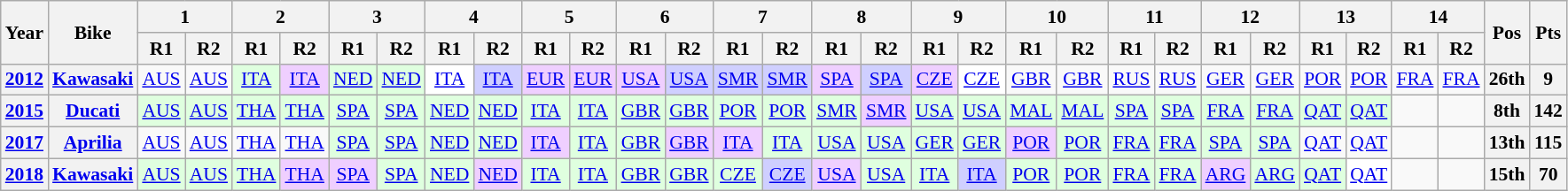<table class="wikitable" style="text-align:center; font-size:90%">
<tr>
<th valign="middle" rowspan=2>Year</th>
<th valign="middle" rowspan=2>Bike</th>
<th colspan=2>1</th>
<th colspan=2>2</th>
<th colspan=2>3</th>
<th colspan=2>4</th>
<th colspan=2>5</th>
<th colspan=2>6</th>
<th colspan=2>7</th>
<th colspan=2>8</th>
<th colspan=2>9</th>
<th colspan=2>10</th>
<th colspan=2>11</th>
<th colspan=2>12</th>
<th colspan=2>13</th>
<th colspan=2>14</th>
<th rowspan=2>Pos</th>
<th rowspan=2>Pts</th>
</tr>
<tr>
<th>R1</th>
<th>R2</th>
<th>R1</th>
<th>R2</th>
<th>R1</th>
<th>R2</th>
<th>R1</th>
<th>R2</th>
<th>R1</th>
<th>R2</th>
<th>R1</th>
<th>R2</th>
<th>R1</th>
<th>R2</th>
<th>R1</th>
<th>R2</th>
<th>R1</th>
<th>R2</th>
<th>R1</th>
<th>R2</th>
<th>R1</th>
<th>R2</th>
<th>R1</th>
<th>R2</th>
<th>R1</th>
<th>R2</th>
<th>R1</th>
<th>R2</th>
</tr>
<tr>
<th><a href='#'>2012</a></th>
<th><a href='#'>Kawasaki</a></th>
<td><a href='#'>AUS</a></td>
<td><a href='#'>AUS</a></td>
<td style="background:#DFFFDF;"><a href='#'>ITA</a><br></td>
<td style="background:#EFCFFF;"><a href='#'>ITA</a><br></td>
<td style="background:#DFFFDF;"><a href='#'>NED</a><br></td>
<td style="background:#DFFFDF;"><a href='#'>NED</a><br></td>
<td style="background:#FFFFFF;"><a href='#'>ITA</a><br></td>
<td style="background:#CFCFFF;"><a href='#'>ITA</a><br></td>
<td style="background:#EFCFFF;"><a href='#'>EUR</a><br></td>
<td style="background:#EFCFFF;"><a href='#'>EUR</a><br></td>
<td style="background:#EFCFFF;"><a href='#'>USA</a><br></td>
<td style="background:#CFCFFF;"><a href='#'>USA</a><br></td>
<td style="background:#CFCFFF;"><a href='#'>SMR</a><br></td>
<td style="background:#CFCFFF;"><a href='#'>SMR</a><br></td>
<td style="background:#EFCFFF;"><a href='#'>SPA</a><br></td>
<td style="background:#CFCFFF;"><a href='#'>SPA</a><br></td>
<td style="background:#EFCFFF;"><a href='#'>CZE</a><br></td>
<td style="background:#FFFFFF;"><a href='#'>CZE</a><br></td>
<td><a href='#'>GBR</a></td>
<td><a href='#'>GBR</a></td>
<td><a href='#'>RUS</a></td>
<td><a href='#'>RUS</a></td>
<td><a href='#'>GER</a></td>
<td><a href='#'>GER</a></td>
<td><a href='#'>POR</a></td>
<td><a href='#'>POR</a></td>
<td><a href='#'>FRA</a></td>
<td><a href='#'>FRA</a></td>
<th>26th</th>
<th>9</th>
</tr>
<tr>
<th><a href='#'>2015</a></th>
<th><a href='#'>Ducati</a></th>
<td style="background:#DFFFDF;"><a href='#'>AUS</a><br></td>
<td style="background:#DFFFDF;"><a href='#'>AUS</a><br></td>
<td style="background:#DFFFDF;"><a href='#'>THA</a><br></td>
<td style="background:#DFFFDF;"><a href='#'>THA</a><br></td>
<td style="background:#DFFFDF;"><a href='#'>SPA</a><br></td>
<td style="background:#DFFFDF;"><a href='#'>SPA</a><br></td>
<td style="background:#DFFFDF;"><a href='#'>NED</a><br></td>
<td style="background:#DFFFDF;"><a href='#'>NED</a><br></td>
<td style="background:#DFFFDF;"><a href='#'>ITA</a><br></td>
<td style="background:#DFFFDF;"><a href='#'>ITA</a><br></td>
<td style="background:#DFFFDF;"><a href='#'>GBR</a><br></td>
<td style="background:#DFFFDF;"><a href='#'>GBR</a><br></td>
<td style="background:#DFFFDF;"><a href='#'>POR</a><br></td>
<td style="background:#DFFFDF;"><a href='#'>POR</a><br></td>
<td style="background:#DFFFDF;"><a href='#'>SMR</a><br></td>
<td style="background:#EFCFFF;"><a href='#'>SMR</a><br></td>
<td style="background:#DFFFDF;"><a href='#'>USA</a><br></td>
<td style="background:#DFFFDF;"><a href='#'>USA</a><br></td>
<td style="background:#DFFFDF;"><a href='#'>MAL</a><br></td>
<td style="background:#DFFFDF;"><a href='#'>MAL</a><br></td>
<td style="background:#DFFFDF;"><a href='#'>SPA</a><br></td>
<td style="background:#DFFFDF;"><a href='#'>SPA</a><br></td>
<td style="background:#DFFFDF;"><a href='#'>FRA</a><br></td>
<td style="background:#DFFFDF;"><a href='#'>FRA</a><br></td>
<td style="background:#DFFFDF;"><a href='#'>QAT</a><br></td>
<td style="background:#DFFFDF;"><a href='#'>QAT</a><br></td>
<td></td>
<td></td>
<th>8th</th>
<th>142</th>
</tr>
<tr>
<th><a href='#'>2017</a></th>
<th><a href='#'>Aprilia</a></th>
<td><a href='#'>AUS</a></td>
<td><a href='#'>AUS</a></td>
<td><a href='#'>THA</a></td>
<td><a href='#'>THA</a></td>
<td style="background:#dfffdf;"><a href='#'>SPA</a><br></td>
<td style="background:#dfffdf;"><a href='#'>SPA</a><br></td>
<td style="background:#dfffdf;"><a href='#'>NED</a><br></td>
<td style="background:#dfffdf;"><a href='#'>NED</a><br></td>
<td style="background:#efcfff;"><a href='#'>ITA</a><br></td>
<td style="background:#dfffdf;"><a href='#'>ITA</a><br></td>
<td style="background:#dfffdf;"><a href='#'>GBR</a><br></td>
<td style="background:#efcfff;"><a href='#'>GBR</a><br></td>
<td style="background:#efcfff;"><a href='#'>ITA</a><br></td>
<td style="background:#dfffdf;"><a href='#'>ITA</a><br></td>
<td style="background:#dfffdf;"><a href='#'>USA</a><br></td>
<td style="background:#dfffdf;"><a href='#'>USA</a><br></td>
<td style="background:#dfffdf;"><a href='#'>GER</a><br></td>
<td style="background:#dfffdf;"><a href='#'>GER</a><br></td>
<td style="background:#efcfff;"><a href='#'>POR</a><br></td>
<td style="background:#dfffdf;"><a href='#'>POR</a><br></td>
<td style="background:#dfffdf;"><a href='#'>FRA</a><br></td>
<td style="background:#dfffdf;"><a href='#'>FRA</a><br></td>
<td style="background:#dfffdf;"><a href='#'>SPA</a><br></td>
<td style="background:#dfffdf;"><a href='#'>SPA</a><br></td>
<td><a href='#'>QAT</a></td>
<td><a href='#'>QAT</a></td>
<td></td>
<td></td>
<th>13th</th>
<th>115</th>
</tr>
<tr>
<th><a href='#'>2018</a></th>
<th><a href='#'>Kawasaki</a></th>
<td style="background:#dfffdf;"><a href='#'>AUS</a><br></td>
<td style="background:#dfffdf;"><a href='#'>AUS</a><br></td>
<td style="background:#dfffdf;"><a href='#'>THA</a><br></td>
<td style="background:#efcfff;"><a href='#'>THA</a><br></td>
<td style="background:#efcfff;"><a href='#'>SPA</a><br></td>
<td style="background:#dfffdf;"><a href='#'>SPA</a><br></td>
<td style="background:#dfffdf;"><a href='#'>NED</a><br></td>
<td style="background:#efcfff;"><a href='#'>NED</a><br></td>
<td style="background:#dfffdf;"><a href='#'>ITA</a><br></td>
<td style="background:#dfffdf;"><a href='#'>ITA</a><br></td>
<td style="background:#dfffdf;"><a href='#'>GBR</a><br></td>
<td style="background:#dfffdf;"><a href='#'>GBR</a><br></td>
<td style="background:#dfffdf;"><a href='#'>CZE</a><br></td>
<td style="background:#cfcfff;"><a href='#'>CZE</a><br></td>
<td style="background:#efcfff;"><a href='#'>USA</a><br></td>
<td style="background:#dfffdf;"><a href='#'>USA</a><br></td>
<td style="background:#dfffdf;"><a href='#'>ITA</a><br></td>
<td style="background:#cfcfff;"><a href='#'>ITA</a><br></td>
<td style="background:#dfffdf;"><a href='#'>POR</a><br></td>
<td style="background:#dfffdf;"><a href='#'>POR</a><br></td>
<td style="background:#dfffdf;"><a href='#'>FRA</a><br></td>
<td style="background:#dfffdf;"><a href='#'>FRA</a><br></td>
<td style="background:#efcfff;"><a href='#'>ARG</a><br></td>
<td style="background:#dfffdf;"><a href='#'>ARG</a><br></td>
<td style="background:#dfffdf;"><a href='#'>QAT</a><br></td>
<td style="background:#ffffff;"><a href='#'>QAT</a><br></td>
<td></td>
<td></td>
<th>15th</th>
<th>70</th>
</tr>
</table>
